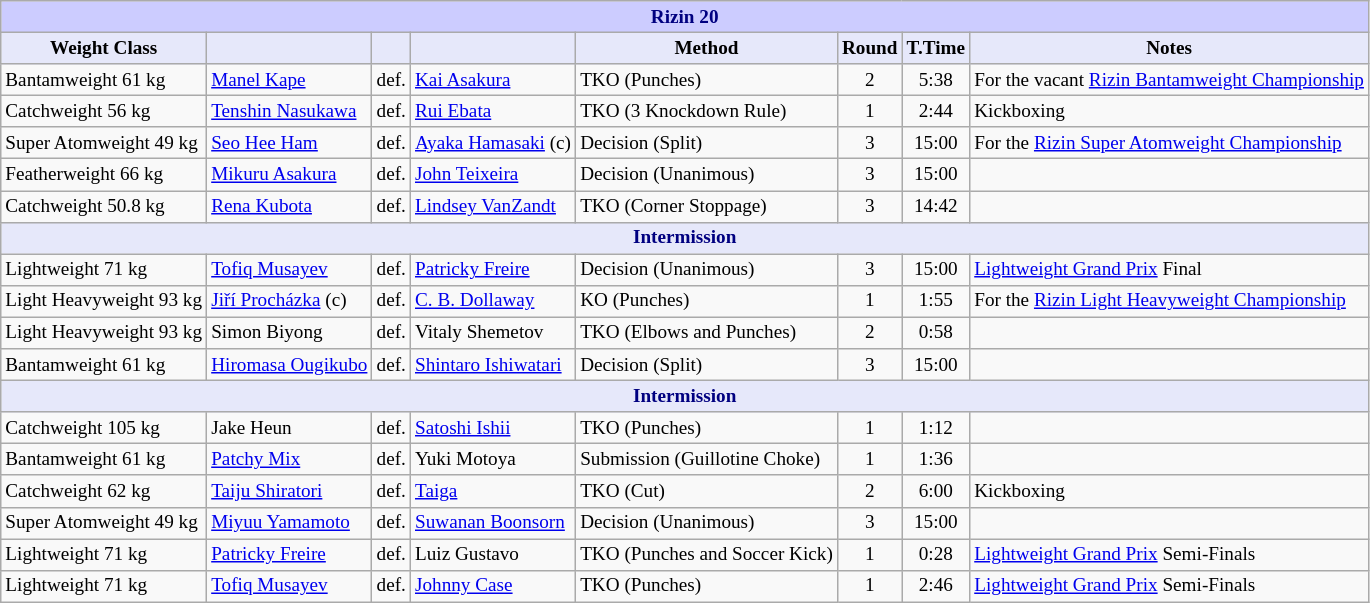<table class="wikitable" style="font-size: 80%;">
<tr>
<th colspan="8" style="background-color: #ccf; color: #000080; text-align: center;"><strong>Rizin 20</strong></th>
</tr>
<tr>
<th colspan="1" style="background-color: #E6E8FA; color: #000000; text-align: center;">Weight Class</th>
<th colspan="1" style="background-color: #E6E8FA; color: #000000; text-align: center;"></th>
<th colspan="1" style="background-color: #E6E8FA; color: #000000; text-align: center;"></th>
<th colspan="1" style="background-color: #E6E8FA; color: #000000; text-align: center;"></th>
<th colspan="1" style="background-color: #E6E8FA; color: #000000; text-align: center;">Method</th>
<th colspan="1" style="background-color: #E6E8FA; color: #000000; text-align: center;">Round</th>
<th colspan="1" style="background-color: #E6E8FA; color: #000000; text-align: center;">T.Time</th>
<th colspan="1" style="background-color: #E6E8FA; color: #000000; text-align: center;">Notes</th>
</tr>
<tr>
<td>Bantamweight 61 kg</td>
<td> <a href='#'>Manel Kape</a></td>
<td align=center>def.</td>
<td> <a href='#'>Kai Asakura</a></td>
<td>TKO (Punches)</td>
<td align=center>2</td>
<td align=center>5:38</td>
<td>For the vacant <a href='#'>Rizin Bantamweight Championship</a></td>
</tr>
<tr>
<td>Catchweight 56 kg</td>
<td> <a href='#'>Tenshin Nasukawa</a></td>
<td align=center>def.</td>
<td> <a href='#'>Rui Ebata</a></td>
<td>TKO (3 Knockdown Rule)</td>
<td align=center>1</td>
<td align=center>2:44</td>
<td>Kickboxing</td>
</tr>
<tr>
<td>Super Atomweight 49 kg</td>
<td> <a href='#'>Seo Hee Ham</a></td>
<td align=center>def.</td>
<td> <a href='#'>Ayaka Hamasaki</a> (c)</td>
<td>Decision (Split)</td>
<td align=center>3</td>
<td align=center>15:00</td>
<td>For the <a href='#'>Rizin Super Atomweight Championship</a></td>
</tr>
<tr>
<td>Featherweight 66 kg</td>
<td> <a href='#'>Mikuru Asakura</a></td>
<td align=center>def.</td>
<td> <a href='#'>John Teixeira</a></td>
<td>Decision (Unanimous)</td>
<td align=center>3</td>
<td align=center>15:00</td>
<td></td>
</tr>
<tr>
<td>Catchweight 50.8 kg</td>
<td> <a href='#'>Rena Kubota</a></td>
<td align=center>def.</td>
<td> <a href='#'>Lindsey VanZandt</a></td>
<td>TKO (Corner Stoppage)</td>
<td align=center>3</td>
<td align=center>14:42</td>
<td></td>
</tr>
<tr>
<th colspan="8" style="background-color: #E6E8FA; color: #000080; text-align: center;"><strong>Intermission</strong></th>
</tr>
<tr>
<td>Lightweight 71 kg</td>
<td> <a href='#'>Tofiq Musayev</a></td>
<td align=center>def.</td>
<td> <a href='#'>Patricky Freire</a></td>
<td>Decision (Unanimous)</td>
<td align=center>3</td>
<td align=center>15:00</td>
<td><a href='#'>Lightweight Grand Prix</a> Final</td>
</tr>
<tr>
<td>Light Heavyweight 93 kg</td>
<td> <a href='#'>Jiří Procházka</a> (c)</td>
<td align=center>def.</td>
<td> <a href='#'>C. B. Dollaway</a></td>
<td>KO (Punches)</td>
<td align=center>1</td>
<td align=center>1:55</td>
<td>For the <a href='#'>Rizin Light Heavyweight Championship</a></td>
</tr>
<tr>
<td>Light Heavyweight 93 kg</td>
<td> Simon Biyong</td>
<td align=center>def.</td>
<td> Vitaly Shemetov</td>
<td>TKO (Elbows and Punches)</td>
<td align=center>2</td>
<td align=center>0:58</td>
<td></td>
</tr>
<tr>
<td>Bantamweight 61 kg</td>
<td> <a href='#'>Hiromasa Ougikubo</a></td>
<td align=center>def.</td>
<td> <a href='#'>Shintaro Ishiwatari</a></td>
<td>Decision (Split)</td>
<td align=center>3</td>
<td align=center>15:00</td>
<td></td>
</tr>
<tr>
<th colspan="8" style="background-color: #E6E8FA; color: #000080; text-align: center;"><strong>Intermission</strong></th>
</tr>
<tr>
<td>Catchweight 105 kg</td>
<td> Jake Heun</td>
<td align=center>def.</td>
<td> <a href='#'>Satoshi Ishii</a></td>
<td>TKO (Punches)</td>
<td align=center>1</td>
<td align=center>1:12</td>
<td></td>
</tr>
<tr>
<td>Bantamweight 61 kg</td>
<td> <a href='#'>Patchy Mix</a></td>
<td align=center>def.</td>
<td> Yuki Motoya</td>
<td>Submission (Guillotine Choke)</td>
<td align=center>1</td>
<td align=center>1:36</td>
<td></td>
</tr>
<tr>
<td>Catchweight 62 kg</td>
<td> <a href='#'>Taiju Shiratori</a></td>
<td align=center>def.</td>
<td> <a href='#'>Taiga</a></td>
<td>TKO (Cut)</td>
<td align=center>2</td>
<td align=center>6:00</td>
<td>Kickboxing</td>
</tr>
<tr>
<td>Super Atomweight 49 kg</td>
<td> <a href='#'>Miyuu Yamamoto</a></td>
<td align=center>def.</td>
<td> <a href='#'>Suwanan Boonsorn</a></td>
<td>Decision (Unanimous)</td>
<td align=center>3</td>
<td align=center>15:00</td>
<td></td>
</tr>
<tr>
<td>Lightweight 71 kg</td>
<td> <a href='#'>Patricky Freire</a></td>
<td align=center>def.</td>
<td> Luiz Gustavo</td>
<td>TKO (Punches and Soccer Kick)</td>
<td align=center>1</td>
<td align=center>0:28</td>
<td><a href='#'>Lightweight Grand Prix</a> Semi-Finals</td>
</tr>
<tr>
<td>Lightweight 71 kg</td>
<td> <a href='#'>Tofiq Musayev</a></td>
<td align=center>def.</td>
<td> <a href='#'>Johnny Case</a></td>
<td>TKO (Punches)</td>
<td align=center>1</td>
<td align=center>2:46</td>
<td><a href='#'>Lightweight Grand Prix</a> Semi-Finals</td>
</tr>
</table>
